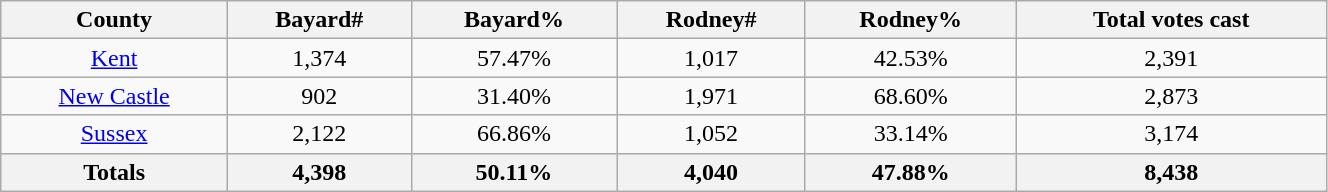<table width="70%" class="wikitable sortable">
<tr>
<th>County</th>
<th>Bayard#</th>
<th>Bayard%</th>
<th>Rodney#</th>
<th>Rodney%</th>
<th>Total votes cast</th>
</tr>
<tr style="text-align:center;">
<td><a href='#'>Kent</a></td>
<td>1,374</td>
<td>57.47%</td>
<td>1,017</td>
<td>42.53%</td>
<td>2,391</td>
</tr>
<tr style="text-align:center;">
<td><a href='#'>New Castle</a></td>
<td>902</td>
<td>31.40%</td>
<td>1,971</td>
<td>68.60%</td>
<td>2,873</td>
</tr>
<tr style="text-align:center;">
<td><a href='#'>Sussex</a></td>
<td>2,122</td>
<td>66.86%</td>
<td>1,052</td>
<td>33.14%</td>
<td>3,174</td>
</tr>
<tr style="text-align:center;">
<th>Totals</th>
<th>4,398</th>
<th>50.11%</th>
<th>4,040</th>
<th>47.88%</th>
<th>8,438</th>
</tr>
</table>
